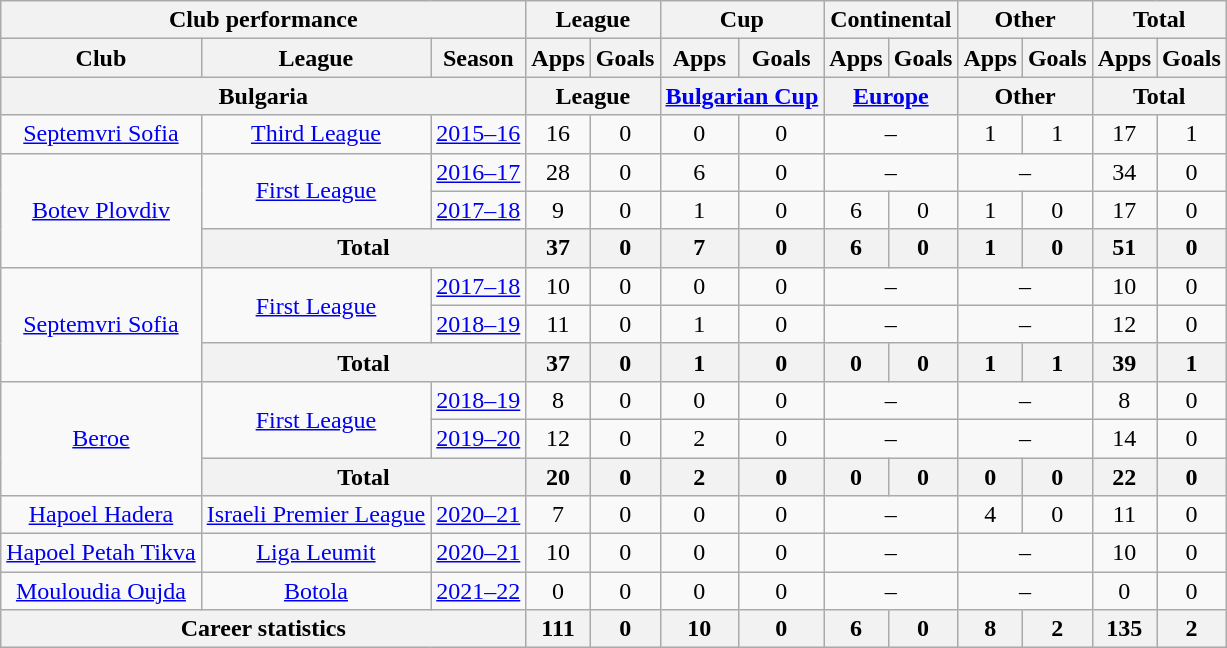<table class="wikitable" style="text-align: center">
<tr>
<th Colspan="3">Club performance</th>
<th Colspan="2">League</th>
<th Colspan="2">Cup</th>
<th Colspan="2">Continental</th>
<th Colspan="2">Other</th>
<th Colspan="3">Total</th>
</tr>
<tr>
<th>Club</th>
<th>League</th>
<th>Season</th>
<th>Apps</th>
<th>Goals</th>
<th>Apps</th>
<th>Goals</th>
<th>Apps</th>
<th>Goals</th>
<th>Apps</th>
<th>Goals</th>
<th>Apps</th>
<th>Goals</th>
</tr>
<tr>
<th Colspan="3">Bulgaria</th>
<th Colspan="2">League</th>
<th Colspan="2"><a href='#'>Bulgarian Cup</a></th>
<th Colspan="2"><a href='#'>Europe</a></th>
<th Colspan="2">Other</th>
<th Colspan="2">Total</th>
</tr>
<tr>
<td rowspan="1"><a href='#'>Septemvri Sofia</a></td>
<td rowspan="1"><a href='#'>Third League</a></td>
<td><a href='#'>2015–16</a></td>
<td>16</td>
<td>0</td>
<td>0</td>
<td>0</td>
<td colspan="2">–</td>
<td>1</td>
<td>1</td>
<td>17</td>
<td>1</td>
</tr>
<tr>
<td rowspan="3"><a href='#'>Botev Plovdiv</a></td>
<td rowspan="2"><a href='#'>First League</a></td>
<td><a href='#'>2016–17</a></td>
<td>28</td>
<td>0</td>
<td>6</td>
<td>0</td>
<td colspan="2">–</td>
<td colspan="2">–</td>
<td>34</td>
<td>0</td>
</tr>
<tr>
<td><a href='#'>2017–18</a></td>
<td>9</td>
<td>0</td>
<td>1</td>
<td>0</td>
<td>6</td>
<td>0</td>
<td>1</td>
<td>0</td>
<td>17</td>
<td>0</td>
</tr>
<tr>
<th colspan="2">Total</th>
<th>37</th>
<th>0</th>
<th>7</th>
<th>0</th>
<th>6</th>
<th>0</th>
<th>1</th>
<th>0</th>
<th>51</th>
<th>0</th>
</tr>
<tr>
<td rowspan="3"><a href='#'>Septemvri Sofia</a></td>
<td rowspan="2"><a href='#'>First League</a></td>
<td><a href='#'>2017–18</a></td>
<td>10</td>
<td>0</td>
<td>0</td>
<td>0</td>
<td colspan="2">–</td>
<td colspan="2">–</td>
<td>10</td>
<td>0</td>
</tr>
<tr>
<td><a href='#'>2018–19</a></td>
<td>11</td>
<td>0</td>
<td>1</td>
<td>0</td>
<td colspan="2">–</td>
<td colspan="2">–</td>
<td>12</td>
<td>0</td>
</tr>
<tr>
<th colspan="2">Total</th>
<th>37</th>
<th>0</th>
<th>1</th>
<th>0</th>
<th>0</th>
<th>0</th>
<th>1</th>
<th>1</th>
<th>39</th>
<th>1</th>
</tr>
<tr>
<td rowspan="3"><a href='#'>Beroe</a></td>
<td rowspan="2"><a href='#'>First League</a></td>
<td><a href='#'>2018–19</a></td>
<td>8</td>
<td>0</td>
<td>0</td>
<td>0</td>
<td colspan="2">–</td>
<td colspan="2">–</td>
<td>8</td>
<td>0</td>
</tr>
<tr>
<td><a href='#'>2019–20</a></td>
<td>12</td>
<td>0</td>
<td>2</td>
<td>0</td>
<td colspan="2">–</td>
<td colspan="2">–</td>
<td>14</td>
<td>0</td>
</tr>
<tr>
<th colspan="2">Total</th>
<th>20</th>
<th>0</th>
<th>2</th>
<th>0</th>
<th>0</th>
<th>0</th>
<th>0</th>
<th>0</th>
<th>22</th>
<th>0</th>
</tr>
<tr>
<td rowspan="1"><a href='#'>Hapoel Hadera</a></td>
<td rowspan="1"><a href='#'>Israeli Premier League</a></td>
<td><a href='#'>2020–21</a></td>
<td>7</td>
<td>0</td>
<td>0</td>
<td>0</td>
<td colspan="2">–</td>
<td>4</td>
<td>0</td>
<td>11</td>
<td>0</td>
</tr>
<tr>
<td rowspan="1"><a href='#'>Hapoel Petah Tikva</a></td>
<td rowspan="1"><a href='#'>Liga Leumit</a></td>
<td><a href='#'>2020–21</a></td>
<td>10</td>
<td>0</td>
<td>0</td>
<td>0</td>
<td colspan="2">–</td>
<td colspan="2">–</td>
<td>10</td>
<td>0</td>
</tr>
<tr>
<td rowspan="1"><a href='#'>Mouloudia Oujda</a></td>
<td rowspan="1"><a href='#'>Botola</a></td>
<td><a href='#'>2021–22</a></td>
<td>0</td>
<td>0</td>
<td>0</td>
<td>0</td>
<td colspan="2">–</td>
<td colspan="2">–</td>
<td>0</td>
<td>0</td>
</tr>
<tr>
<th colspan="3">Career statistics</th>
<th>111</th>
<th>0</th>
<th>10</th>
<th>0</th>
<th>6</th>
<th>0</th>
<th>8</th>
<th>2</th>
<th>135</th>
<th>2</th>
</tr>
</table>
